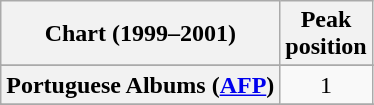<table class="wikitable sortable plainrowheaders" style="text-align:center">
<tr>
<th scope="col">Chart (1999–2001)</th>
<th scope="col">Peak<br>position</th>
</tr>
<tr>
</tr>
<tr>
</tr>
<tr>
</tr>
<tr>
</tr>
<tr>
</tr>
<tr>
</tr>
<tr>
</tr>
<tr>
</tr>
<tr>
</tr>
<tr>
</tr>
<tr>
</tr>
<tr>
</tr>
<tr>
<th scope="row">Portuguese Albums (<a href='#'>AFP</a>)</th>
<td style="text-align:center;">1</td>
</tr>
<tr>
</tr>
<tr>
</tr>
<tr>
</tr>
<tr>
</tr>
<tr>
</tr>
</table>
